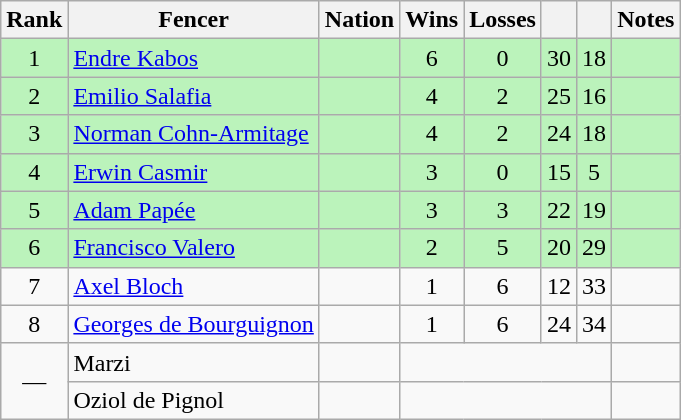<table class="wikitable sortable" style="text-align: center;">
<tr>
<th>Rank</th>
<th>Fencer</th>
<th>Nation</th>
<th>Wins</th>
<th>Losses</th>
<th></th>
<th></th>
<th>Notes</th>
</tr>
<tr style="background:#bbf3bb;">
<td>1</td>
<td align=left><a href='#'>Endre Kabos</a></td>
<td align=left></td>
<td>6</td>
<td>0</td>
<td>30</td>
<td>18</td>
<td></td>
</tr>
<tr style="background:#bbf3bb;">
<td>2</td>
<td align=left><a href='#'>Emilio Salafia</a></td>
<td align=left></td>
<td>4</td>
<td>2</td>
<td>25</td>
<td>16</td>
<td></td>
</tr>
<tr style="background:#bbf3bb;">
<td>3</td>
<td align=left><a href='#'>Norman Cohn-Armitage</a></td>
<td align=left></td>
<td>4</td>
<td>2</td>
<td>24</td>
<td>18</td>
<td></td>
</tr>
<tr style="background:#bbf3bb;">
<td>4</td>
<td align=left><a href='#'>Erwin Casmir</a></td>
<td align=left></td>
<td>3</td>
<td>0</td>
<td>15</td>
<td>5</td>
<td></td>
</tr>
<tr style="background:#bbf3bb;">
<td>5</td>
<td align=left><a href='#'>Adam Papée</a></td>
<td align=left></td>
<td>3</td>
<td>3</td>
<td>22</td>
<td>19</td>
<td></td>
</tr>
<tr style="background:#bbf3bb;">
<td>6</td>
<td align=left><a href='#'>Francisco Valero</a></td>
<td align=left></td>
<td>2</td>
<td>5</td>
<td>20</td>
<td>29</td>
<td></td>
</tr>
<tr>
<td>7</td>
<td align=left><a href='#'>Axel Bloch</a></td>
<td align=left></td>
<td>1</td>
<td>6</td>
<td>12</td>
<td>33</td>
<td></td>
</tr>
<tr>
<td>8</td>
<td align=left><a href='#'>Georges de Bourguignon</a></td>
<td align=left></td>
<td>1</td>
<td>6</td>
<td>24</td>
<td>34</td>
<td></td>
</tr>
<tr>
<td rowspan=2 data-sort-value=9>—</td>
<td align=left>Marzi</td>
<td align=left></td>
<td colspan=4></td>
<td></td>
</tr>
<tr>
<td align=left>Oziol de Pignol</td>
<td align=left></td>
<td colspan=4></td>
<td></td>
</tr>
</table>
